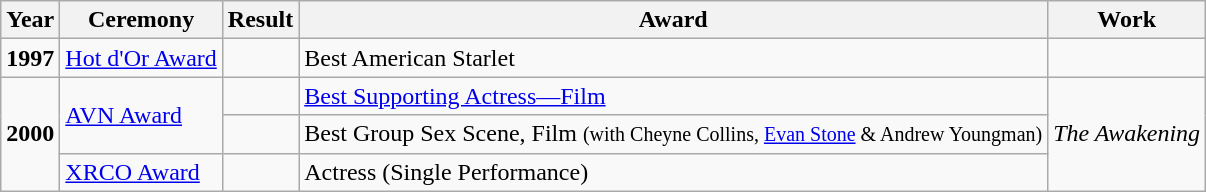<table class="wikitable">
<tr>
<th>Year</th>
<th>Ceremony</th>
<th>Result</th>
<th>Award</th>
<th>Work</th>
</tr>
<tr>
<td><strong>1997</strong></td>
<td><a href='#'>Hot d'Or Award</a></td>
<td></td>
<td>Best American Starlet</td>
<td></td>
</tr>
<tr>
<td rowspan="3"><strong>2000</strong></td>
<td rowspan="2"><a href='#'>AVN Award</a></td>
<td></td>
<td><a href='#'>Best Supporting Actress—Film</a></td>
<td rowspan="3"><em>The Awakening</em></td>
</tr>
<tr>
<td></td>
<td>Best Group Sex Scene, Film <small>(with Cheyne Collins, <a href='#'>Evan Stone</a> & Andrew Youngman)</small></td>
</tr>
<tr>
<td><a href='#'>XRCO Award</a></td>
<td></td>
<td>Actress (Single Performance)</td>
</tr>
</table>
